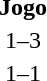<table>
<tr>
<th width=125></th>
<th width=auto>Jogo</th>
<th width=125></th>
</tr>
<tr>
<td align=right></td>
<td align=center>1–3</td>
<td align=left><strong></strong></td>
</tr>
<tr>
<td align=right></td>
<td align=center>1–1</td>
<td align=left></td>
</tr>
</table>
